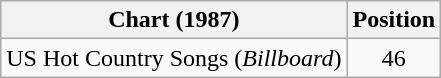<table class="wikitable">
<tr>
<th>Chart (1987)</th>
<th>Position</th>
</tr>
<tr>
<td>US Hot Country Songs (<em>Billboard</em>)</td>
<td align="center">46</td>
</tr>
</table>
